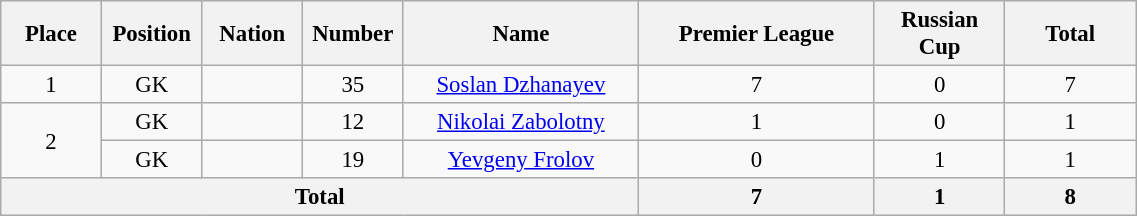<table class="wikitable" style="font-size: 95%; text-align: center;">
<tr>
<th width=60>Place</th>
<th width=60>Position</th>
<th width=60>Nation</th>
<th width=60>Number</th>
<th width=150>Name</th>
<th width=150>Premier League</th>
<th width=80>Russian Cup</th>
<th width=80>Total</th>
</tr>
<tr>
<td>1</td>
<td>GK</td>
<td></td>
<td>35</td>
<td><a href='#'>Soslan Dzhanayev</a></td>
<td>7</td>
<td>0</td>
<td>7</td>
</tr>
<tr>
<td rowspan="2">2</td>
<td>GK</td>
<td></td>
<td>12</td>
<td><a href='#'>Nikolai Zabolotny</a></td>
<td>1</td>
<td>0</td>
<td>1</td>
</tr>
<tr>
<td>GK</td>
<td></td>
<td>19</td>
<td><a href='#'>Yevgeny Frolov</a></td>
<td>0</td>
<td>1</td>
<td>1</td>
</tr>
<tr>
<th colspan=5>Total</th>
<th>7</th>
<th>1</th>
<th>8</th>
</tr>
</table>
